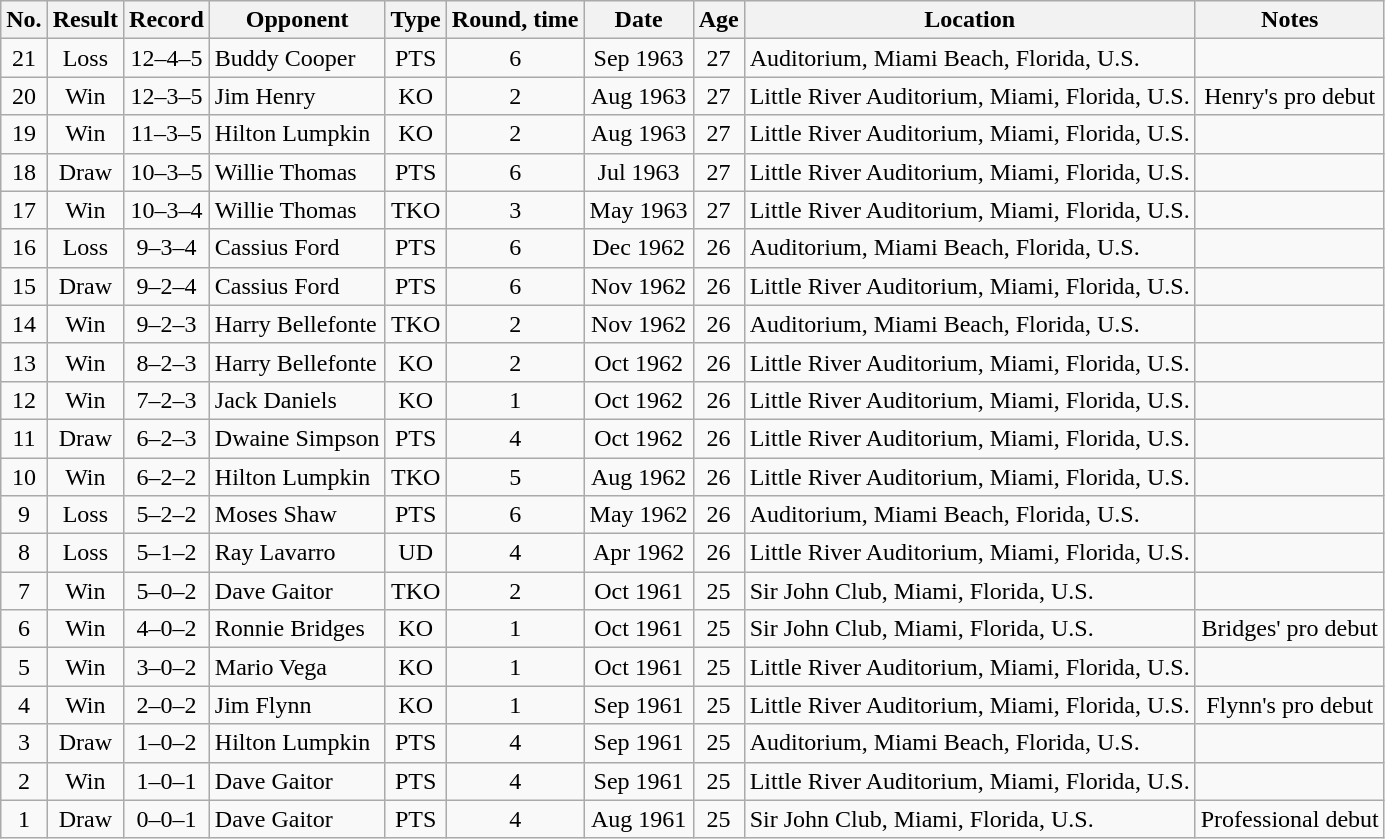<table class="wikitable sortable" style="text-align:center">
<tr>
<th>No.</th>
<th>Result</th>
<th>Record</th>
<th>Opponent</th>
<th>Type</th>
<th>Round, time</th>
<th>Date</th>
<th>Age</th>
<th>Location</th>
<th>Notes</th>
</tr>
<tr>
<td>21</td>
<td>Loss</td>
<td>12–4–5</td>
<td align=left>Buddy Cooper</td>
<td>PTS</td>
<td>6</td>
<td>Sep 1963</td>
<td>27</td>
<td align=left>Auditorium, Miami Beach, Florida, U.S.</td>
<td></td>
</tr>
<tr>
<td>20</td>
<td>Win</td>
<td>12–3–5</td>
<td align=left>Jim Henry</td>
<td>KO</td>
<td>2</td>
<td>Aug 1963</td>
<td>27</td>
<td align=left>Little River Auditorium, Miami, Florida, U.S.</td>
<td>Henry's pro debut</td>
</tr>
<tr>
<td>19</td>
<td>Win</td>
<td>11–3–5</td>
<td align=left>Hilton Lumpkin</td>
<td>KO</td>
<td>2</td>
<td>Aug 1963</td>
<td>27</td>
<td align=left>Little River Auditorium, Miami, Florida, U.S.</td>
<td></td>
</tr>
<tr>
<td>18</td>
<td>Draw</td>
<td>10–3–5</td>
<td align=left>Willie Thomas</td>
<td>PTS</td>
<td>6</td>
<td>Jul 1963</td>
<td>27</td>
<td align=left>Little River Auditorium, Miami, Florida, U.S.</td>
<td></td>
</tr>
<tr>
<td>17</td>
<td>Win</td>
<td>10–3–4</td>
<td align=left>Willie Thomas</td>
<td>TKO</td>
<td>3</td>
<td>May 1963</td>
<td>27</td>
<td align=left>Little River Auditorium, Miami, Florida, U.S.</td>
<td></td>
</tr>
<tr>
<td>16</td>
<td>Loss</td>
<td>9–3–4</td>
<td align=left>Cassius Ford</td>
<td>PTS</td>
<td>6</td>
<td>Dec 1962</td>
<td>26</td>
<td align=left>Auditorium, Miami Beach, Florida, U.S.</td>
<td></td>
</tr>
<tr>
<td>15</td>
<td>Draw</td>
<td>9–2–4</td>
<td align=left>Cassius Ford</td>
<td>PTS</td>
<td>6</td>
<td>Nov 1962</td>
<td>26</td>
<td align=left>Little River Auditorium, Miami, Florida, U.S.</td>
<td></td>
</tr>
<tr>
<td>14</td>
<td>Win</td>
<td>9–2–3</td>
<td align=left>Harry Bellefonte</td>
<td>TKO</td>
<td>2</td>
<td>Nov 1962</td>
<td>26</td>
<td align=left>Auditorium, Miami Beach, Florida, U.S.</td>
<td></td>
</tr>
<tr>
<td>13</td>
<td>Win</td>
<td>8–2–3</td>
<td align=left>Harry Bellefonte</td>
<td>KO</td>
<td>2</td>
<td>Oct 1962</td>
<td>26</td>
<td align=left>Little River Auditorium, Miami, Florida, U.S.</td>
<td></td>
</tr>
<tr>
<td>12</td>
<td>Win</td>
<td>7–2–3</td>
<td align=left>Jack Daniels</td>
<td>KO</td>
<td>1</td>
<td>Oct 1962</td>
<td>26</td>
<td align=left>Little River Auditorium, Miami, Florida, U.S.</td>
<td></td>
</tr>
<tr>
<td>11</td>
<td>Draw</td>
<td>6–2–3</td>
<td align=left>Dwaine Simpson</td>
<td>PTS</td>
<td>4</td>
<td>Oct 1962</td>
<td>26</td>
<td align=left>Little River Auditorium, Miami, Florida, U.S.</td>
<td></td>
</tr>
<tr>
<td>10</td>
<td>Win</td>
<td>6–2–2</td>
<td align=left>Hilton Lumpkin</td>
<td>TKO</td>
<td>5</td>
<td>Aug 1962</td>
<td>26</td>
<td align=left>Little River Auditorium, Miami, Florida, U.S.</td>
<td></td>
</tr>
<tr>
<td>9</td>
<td>Loss</td>
<td>5–2–2</td>
<td align=left>Moses Shaw</td>
<td>PTS</td>
<td>6</td>
<td>May 1962</td>
<td>26</td>
<td align=left>Auditorium, Miami Beach, Florida, U.S.</td>
<td></td>
</tr>
<tr>
<td>8</td>
<td>Loss</td>
<td>5–1–2</td>
<td align=left>Ray Lavarro</td>
<td>UD</td>
<td>4</td>
<td>Apr 1962</td>
<td>26</td>
<td align=left>Little River Auditorium, Miami, Florida, U.S.</td>
<td></td>
</tr>
<tr>
<td>7</td>
<td>Win</td>
<td>5–0–2</td>
<td align=left>Dave Gaitor</td>
<td>TKO</td>
<td>2</td>
<td>Oct 1961</td>
<td>25</td>
<td align=left>Sir John Club, Miami, Florida, U.S.</td>
<td></td>
</tr>
<tr>
<td>6</td>
<td>Win</td>
<td>4–0–2</td>
<td align=left>Ronnie Bridges</td>
<td>KO</td>
<td>1</td>
<td>Oct 1961</td>
<td>25</td>
<td align=left>Sir John Club, Miami, Florida, U.S.</td>
<td>Bridges' pro debut</td>
</tr>
<tr>
<td>5</td>
<td>Win</td>
<td>3–0–2</td>
<td align=left>Mario Vega</td>
<td>KO</td>
<td>1</td>
<td>Oct 1961</td>
<td>25</td>
<td align=left>Little River Auditorium, Miami, Florida, U.S.</td>
<td></td>
</tr>
<tr>
<td>4</td>
<td>Win</td>
<td>2–0–2</td>
<td align=left>Jim Flynn</td>
<td>KO</td>
<td>1</td>
<td>Sep 1961</td>
<td>25</td>
<td align=left>Little River Auditorium, Miami, Florida, U.S.</td>
<td>Flynn's pro debut</td>
</tr>
<tr>
<td>3</td>
<td>Draw</td>
<td>1–0–2</td>
<td align=left>Hilton Lumpkin</td>
<td>PTS</td>
<td>4</td>
<td>Sep 1961</td>
<td>25</td>
<td align=left>Auditorium, Miami Beach, Florida, U.S.</td>
<td></td>
</tr>
<tr>
<td>2</td>
<td>Win</td>
<td>1–0–1</td>
<td align=left>Dave Gaitor</td>
<td>PTS</td>
<td>4</td>
<td>Sep 1961</td>
<td>25</td>
<td align=left>Little River Auditorium, Miami, Florida, U.S.</td>
<td></td>
</tr>
<tr>
<td>1</td>
<td>Draw</td>
<td>0–0–1</td>
<td align=left>Dave Gaitor</td>
<td>PTS</td>
<td>4</td>
<td>Aug 1961</td>
<td>25</td>
<td align=left>Sir John Club, Miami, Florida, U.S.</td>
<td>Professional debut</td>
</tr>
</table>
